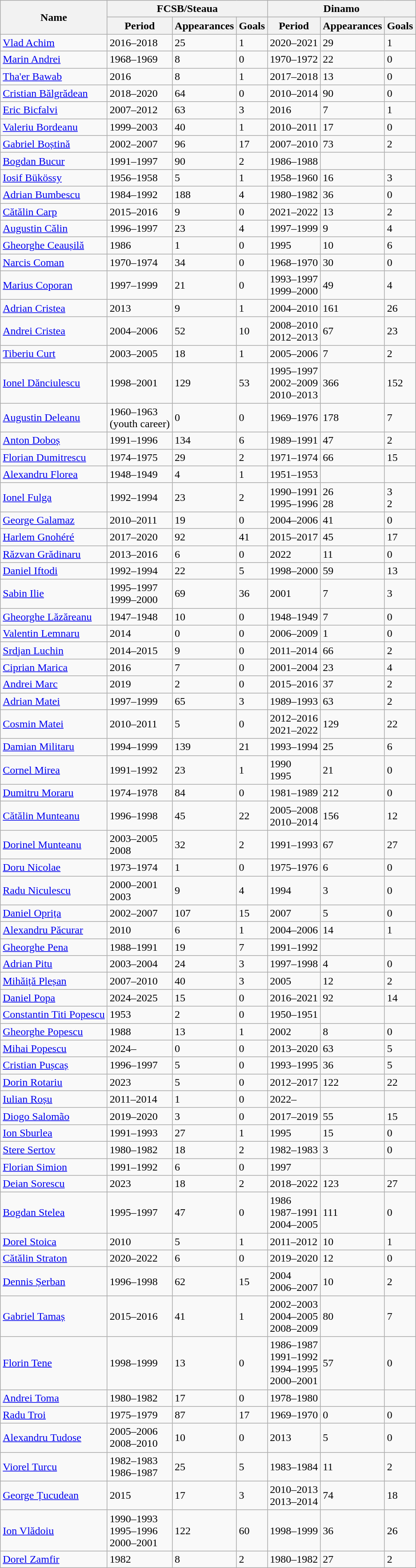<table class="wikitable" border="1">
<tr>
<th rowspan=2>Name</th>
<th colspan=3>FCSB/Steaua</th>
<th colspan=3>Dinamo</th>
</tr>
<tr>
<th>Period</th>
<th>Appearances</th>
<th>Goals</th>
<th>Period</th>
<th>Appearances</th>
<th>Goals</th>
</tr>
<tr>
<td align=left> <a href='#'>Vlad Achim</a></td>
<td>2016–2018</td>
<td>25</td>
<td>1</td>
<td>2020–2021</td>
<td>29</td>
<td>1</td>
</tr>
<tr>
<td align=left> <a href='#'>Marin Andrei</a></td>
<td>1968–1969</td>
<td>8</td>
<td>0</td>
<td>1970–1972</td>
<td>22</td>
<td>0</td>
</tr>
<tr>
<td align=left> <a href='#'>Tha'er Bawab</a></td>
<td>2016</td>
<td>8</td>
<td>1</td>
<td>2017–2018</td>
<td>13</td>
<td>0</td>
</tr>
<tr>
<td align=left> <a href='#'>Cristian Bălgrădean</a></td>
<td>2018–2020</td>
<td>64</td>
<td>0</td>
<td>2010–2014</td>
<td>90</td>
<td>0</td>
</tr>
<tr>
<td align=left> <a href='#'>Eric Bicfalvi</a></td>
<td>2007–2012</td>
<td>63</td>
<td>3</td>
<td>2016</td>
<td>7</td>
<td>1</td>
</tr>
<tr>
<td align=left> <a href='#'>Valeriu Bordeanu</a></td>
<td>1999–2003</td>
<td>40</td>
<td>1</td>
<td>2010–2011</td>
<td>17</td>
<td>0</td>
</tr>
<tr>
<td align=left> <a href='#'>Gabriel Boștină</a></td>
<td>2002–2007</td>
<td>96</td>
<td>17</td>
<td>2007–2010</td>
<td>73</td>
<td>2</td>
</tr>
<tr>
<td align=left> <a href='#'>Bogdan Bucur</a></td>
<td>1991–1997</td>
<td>90</td>
<td>2</td>
<td>1986–1988</td>
<td></td>
<td></td>
</tr>
<tr>
<td align=left> <a href='#'>Iosif Bükössy</a></td>
<td>1956–1958</td>
<td>5</td>
<td>1</td>
<td>1958–1960</td>
<td>16</td>
<td>3</td>
</tr>
<tr>
<td align=left> <a href='#'>Adrian Bumbescu</a></td>
<td>1984–1992</td>
<td>188</td>
<td>4</td>
<td>1980–1982</td>
<td>36</td>
<td>0</td>
</tr>
<tr>
<td align=left> <a href='#'>Cătălin Carp</a></td>
<td>2015–2016</td>
<td>9</td>
<td>0</td>
<td>2021–2022</td>
<td>13</td>
<td>2</td>
</tr>
<tr>
<td align=left> <a href='#'>Augustin Călin</a></td>
<td>1996–1997</td>
<td>23</td>
<td>4</td>
<td>1997–1999</td>
<td>9</td>
<td>4</td>
</tr>
<tr>
<td align=left> <a href='#'>Gheorghe Ceaușilă</a></td>
<td>1986</td>
<td>1</td>
<td>0</td>
<td>1995</td>
<td>10</td>
<td>6</td>
</tr>
<tr>
<td align=left> <a href='#'>Narcis Coman</a></td>
<td>1970–1974</td>
<td>34</td>
<td>0</td>
<td>1968–1970</td>
<td>30</td>
<td>0</td>
</tr>
<tr>
<td align=left> <a href='#'>Marius Coporan</a></td>
<td>1997–1999</td>
<td>21</td>
<td>0</td>
<td>1993–1997<br>1999–2000</td>
<td>49</td>
<td>4</td>
</tr>
<tr>
<td align=left> <a href='#'>Adrian Cristea</a></td>
<td>2013</td>
<td>9</td>
<td>1</td>
<td>2004–2010</td>
<td>161</td>
<td>26</td>
</tr>
<tr>
<td align=left> <a href='#'>Andrei Cristea</a></td>
<td>2004–2006</td>
<td>52</td>
<td>10</td>
<td>2008–2010<br>2012–2013</td>
<td>67</td>
<td>23</td>
</tr>
<tr>
<td align=left> <a href='#'>Tiberiu Curt</a></td>
<td>2003–2005</td>
<td>18</td>
<td>1</td>
<td>2005–2006</td>
<td>7</td>
<td>2</td>
</tr>
<tr>
<td align=left> <a href='#'>Ionel Dănciulescu</a></td>
<td>1998–2001</td>
<td>129</td>
<td>53</td>
<td>1995–1997<br>2002–2009<br>2010–2013</td>
<td>366</td>
<td>152</td>
</tr>
<tr>
<td align=left> <a href='#'>Augustin Deleanu</a></td>
<td>1960–1963<br>(youth career)</td>
<td>0</td>
<td>0</td>
<td>1969–1976</td>
<td>178</td>
<td>7</td>
</tr>
<tr>
<td align=left> <a href='#'>Anton Doboș</a></td>
<td>1991–1996</td>
<td>134</td>
<td>6</td>
<td>1989–1991</td>
<td>47</td>
<td>2</td>
</tr>
<tr>
<td align=left> <a href='#'>Florian Dumitrescu</a></td>
<td>1974–1975</td>
<td>29</td>
<td>2</td>
<td>1971–1974</td>
<td>66</td>
<td>15</td>
</tr>
<tr>
<td align=left> <a href='#'>Alexandru Florea</a></td>
<td>1948–1949</td>
<td>4</td>
<td>1</td>
<td>1951–1953</td>
<td></td>
<td></td>
</tr>
<tr>
<td align=left> <a href='#'>Ionel Fulga</a></td>
<td>1992–1994</td>
<td>23</td>
<td>2</td>
<td>1990–1991<br>1995–1996</td>
<td>26<br>28</td>
<td>3<br>2</td>
</tr>
<tr>
<td align=left> <a href='#'>George Galamaz</a></td>
<td>2010–2011</td>
<td>19</td>
<td>0</td>
<td>2004–2006</td>
<td>41</td>
<td>0</td>
</tr>
<tr>
<td align=left> <a href='#'>Harlem Gnohéré</a></td>
<td>2017–2020</td>
<td>92</td>
<td>41</td>
<td>2015–2017</td>
<td>45</td>
<td>17</td>
</tr>
<tr>
<td align=left> <a href='#'>Răzvan Grădinaru</a></td>
<td>2013–2016</td>
<td>6</td>
<td>0</td>
<td>2022</td>
<td>11</td>
<td>0</td>
</tr>
<tr>
<td align=left> <a href='#'>Daniel Iftodi</a></td>
<td>1992–1994</td>
<td>22</td>
<td>5</td>
<td>1998–2000</td>
<td>59</td>
<td>13</td>
</tr>
<tr>
<td align=left> <a href='#'>Sabin Ilie</a></td>
<td>1995–1997<br>1999–2000</td>
<td>69</td>
<td>36</td>
<td>2001</td>
<td>7</td>
<td>3</td>
</tr>
<tr>
<td align=left> <a href='#'>Gheorghe Lăzăreanu</a></td>
<td>1947–1948</td>
<td>10</td>
<td>0</td>
<td>1948–1949</td>
<td>7</td>
<td>0</td>
</tr>
<tr>
<td align=left> <a href='#'>Valentin Lemnaru</a></td>
<td>2014</td>
<td>0</td>
<td>0</td>
<td>2006–2009</td>
<td>1</td>
<td>0</td>
</tr>
<tr>
<td align=left> <a href='#'>Srdjan Luchin</a></td>
<td>2014–2015</td>
<td>9</td>
<td>0</td>
<td>2011–2014</td>
<td>66</td>
<td>2</td>
</tr>
<tr>
<td align=left> <a href='#'>Ciprian Marica</a></td>
<td>2016</td>
<td>7</td>
<td>0</td>
<td>2001–2004</td>
<td>23</td>
<td>4</td>
</tr>
<tr>
<td align=left> <a href='#'>Andrei Marc</a></td>
<td>2019</td>
<td>2</td>
<td>0</td>
<td>2015–2016</td>
<td>37</td>
<td>2</td>
</tr>
<tr>
<td align=left> <a href='#'>Adrian Matei</a></td>
<td>1997–1999</td>
<td>65</td>
<td>3</td>
<td>1989–1993</td>
<td>63</td>
<td>2</td>
</tr>
<tr>
<td align=left> <a href='#'>Cosmin Matei</a></td>
<td>2010–2011</td>
<td>5</td>
<td>0</td>
<td>2012–2016<br>2021–2022</td>
<td>129</td>
<td>22</td>
</tr>
<tr>
<td align=left> <a href='#'>Damian Militaru</a></td>
<td>1994–1999</td>
<td>139</td>
<td>21</td>
<td>1993–1994</td>
<td>25</td>
<td>6</td>
</tr>
<tr>
<td align=left> <a href='#'>Cornel Mirea</a></td>
<td>1991–1992</td>
<td>23</td>
<td>1</td>
<td>1990<br>1995</td>
<td>21</td>
<td>0</td>
</tr>
<tr>
<td align=left> <a href='#'>Dumitru Moraru</a></td>
<td>1974–1978</td>
<td>84</td>
<td>0</td>
<td>1981–1989</td>
<td>212</td>
<td>0</td>
</tr>
<tr>
<td align=left> <a href='#'>Cătălin Munteanu</a></td>
<td>1996–1998</td>
<td>45</td>
<td>22</td>
<td>2005–2008<br>2010–2014</td>
<td>156</td>
<td>12</td>
</tr>
<tr>
<td align=left> <a href='#'>Dorinel Munteanu</a></td>
<td>2003–2005<br>2008</td>
<td>32</td>
<td>2</td>
<td>1991–1993</td>
<td>67</td>
<td>27</td>
</tr>
<tr>
<td align=left> <a href='#'>Doru Nicolae</a></td>
<td>1973–1974</td>
<td>1</td>
<td>0</td>
<td>1975–1976</td>
<td>6</td>
<td>0</td>
</tr>
<tr>
<td align=left> <a href='#'>Radu Niculescu</a></td>
<td>2000–2001<br>2003</td>
<td>9</td>
<td>4</td>
<td>1994</td>
<td>3</td>
<td>0</td>
</tr>
<tr>
<td align=left> <a href='#'>Daniel Oprița</a></td>
<td>2002–2007</td>
<td>107</td>
<td>15</td>
<td>2007</td>
<td>5</td>
<td>0</td>
</tr>
<tr>
<td align=left> <a href='#'>Alexandru Păcurar</a></td>
<td>2010</td>
<td>6</td>
<td>1</td>
<td>2004–2006</td>
<td>14</td>
<td>1</td>
</tr>
<tr>
<td align=left> <a href='#'>Gheorghe Pena</a></td>
<td>1988–1991</td>
<td>19</td>
<td>7</td>
<td>1991–1992</td>
<td></td>
<td></td>
</tr>
<tr>
<td align=left> <a href='#'>Adrian Pitu</a></td>
<td>2003–2004</td>
<td>24</td>
<td>3</td>
<td>1997–1998</td>
<td>4</td>
<td>0</td>
</tr>
<tr>
<td align=left> <a href='#'>Mihăiță Pleșan</a></td>
<td>2007–2010</td>
<td>40</td>
<td>3</td>
<td>2005</td>
<td>12</td>
<td>2</td>
</tr>
<tr>
<td align=left> <a href='#'>Daniel Popa</a></td>
<td>2024–2025</td>
<td>15</td>
<td>0</td>
<td>2016–2021</td>
<td>92</td>
<td>14</td>
</tr>
<tr>
<td align=left> <a href='#'>Constantin Titi Popescu</a></td>
<td>1953</td>
<td>2</td>
<td>0</td>
<td>1950–1951</td>
<td></td>
<td></td>
</tr>
<tr>
<td align=left> <a href='#'>Gheorghe Popescu</a></td>
<td>1988</td>
<td>13</td>
<td>1</td>
<td>2002</td>
<td>8</td>
<td>0</td>
</tr>
<tr>
<td align=left> <a href='#'>Mihai Popescu</a></td>
<td>2024–</td>
<td>0</td>
<td>0</td>
<td>2013–2020</td>
<td>63</td>
<td>5</td>
</tr>
<tr>
<td align=left> <a href='#'>Cristian Pușcaș</a></td>
<td>1996–1997</td>
<td>5</td>
<td>0</td>
<td>1993–1995</td>
<td>36</td>
<td>5</td>
</tr>
<tr>
<td align=left> <a href='#'>Dorin Rotariu</a></td>
<td>2023</td>
<td>5</td>
<td>0</td>
<td>2012–2017</td>
<td>122</td>
<td>22</td>
</tr>
<tr>
<td align=left> <a href='#'>Iulian Roșu</a></td>
<td>2011–2014</td>
<td>1</td>
<td>0</td>
<td>2022–</td>
<td></td>
<td></td>
</tr>
<tr>
<td align=left> <a href='#'>Diogo Salomão</a></td>
<td>2019–2020</td>
<td>3</td>
<td>0</td>
<td>2017–2019</td>
<td>55</td>
<td>15</td>
</tr>
<tr>
<td align=left> <a href='#'>Ion Sburlea</a></td>
<td>1991–1993</td>
<td>27</td>
<td>1</td>
<td>1995</td>
<td>15</td>
<td>0</td>
</tr>
<tr>
<td align=left> <a href='#'>Stere Sertov</a></td>
<td>1980–1982</td>
<td>18</td>
<td>2</td>
<td>1982–1983</td>
<td>3</td>
<td>0</td>
</tr>
<tr>
<td align=left> <a href='#'>Florian Simion</a></td>
<td>1991–1992</td>
<td>6</td>
<td>0</td>
<td>1997</td>
<td></td>
<td></td>
</tr>
<tr>
<td align=left> <a href='#'>Deian Sorescu</a></td>
<td>2023</td>
<td>18</td>
<td>2</td>
<td>2018–2022</td>
<td>123</td>
<td>27</td>
</tr>
<tr>
<td align=left> <a href='#'>Bogdan Stelea</a></td>
<td>1995–1997</td>
<td>47</td>
<td>0</td>
<td>1986<br>1987–1991<br>2004–2005</td>
<td>111</td>
<td>0</td>
</tr>
<tr>
<td align=left> <a href='#'>Dorel Stoica</a></td>
<td>2010</td>
<td>5</td>
<td>1</td>
<td>2011–2012</td>
<td>10</td>
<td>1</td>
</tr>
<tr>
<td align=left> <a href='#'>Cătălin Straton</a></td>
<td>2020–2022</td>
<td>6</td>
<td>0</td>
<td>2019–2020</td>
<td>12</td>
<td>0</td>
</tr>
<tr>
<td align=left> <a href='#'>Dennis Șerban</a></td>
<td>1996–1998</td>
<td>62</td>
<td>15</td>
<td>2004<br>2006–2007</td>
<td>10</td>
<td>2</td>
</tr>
<tr>
<td align=left> <a href='#'>Gabriel Tamaș</a></td>
<td>2015–2016</td>
<td>41</td>
<td>1</td>
<td>2002–2003<br>2004–2005<br>2008–2009</td>
<td>80</td>
<td>7</td>
</tr>
<tr>
<td align=left> <a href='#'>Florin Tene</a></td>
<td>1998–1999</td>
<td>13</td>
<td>0</td>
<td>1986–1987<br>1991–1992<br>1994–1995<br>2000–2001</td>
<td>57</td>
<td>0</td>
</tr>
<tr>
<td align=left> <a href='#'>Andrei Toma</a></td>
<td>1980–1982</td>
<td>17</td>
<td>0</td>
<td>1978–1980</td>
<td></td>
<td></td>
</tr>
<tr>
<td align=left> <a href='#'>Radu Troi</a></td>
<td>1975–1979</td>
<td>87</td>
<td>17</td>
<td>1969–1970</td>
<td>0</td>
<td>0</td>
</tr>
<tr>
<td align=left> <a href='#'>Alexandru Tudose</a></td>
<td>2005–2006<br>2008–2010</td>
<td>10</td>
<td>0</td>
<td>2013</td>
<td>5</td>
<td>0</td>
</tr>
<tr>
<td align=left> <a href='#'>Viorel Turcu</a></td>
<td>1982–1983<br>1986–1987</td>
<td>25</td>
<td>5</td>
<td>1983–1984</td>
<td>11</td>
<td>2</td>
</tr>
<tr>
<td align=left> <a href='#'>George Țucudean</a></td>
<td>2015</td>
<td>17</td>
<td>3</td>
<td>2010–2013<br>2013–2014</td>
<td>74</td>
<td>18</td>
</tr>
<tr>
<td align=left> <a href='#'>Ion Vlădoiu</a></td>
<td>1990–1993<br>1995–1996<br>2000–2001</td>
<td>122</td>
<td>60</td>
<td>1998–1999</td>
<td>36</td>
<td>26</td>
</tr>
<tr>
<td align=left> <a href='#'>Dorel Zamfir</a></td>
<td>1982</td>
<td>8</td>
<td>2</td>
<td>1980–1982</td>
<td>27</td>
<td>2</td>
</tr>
</table>
